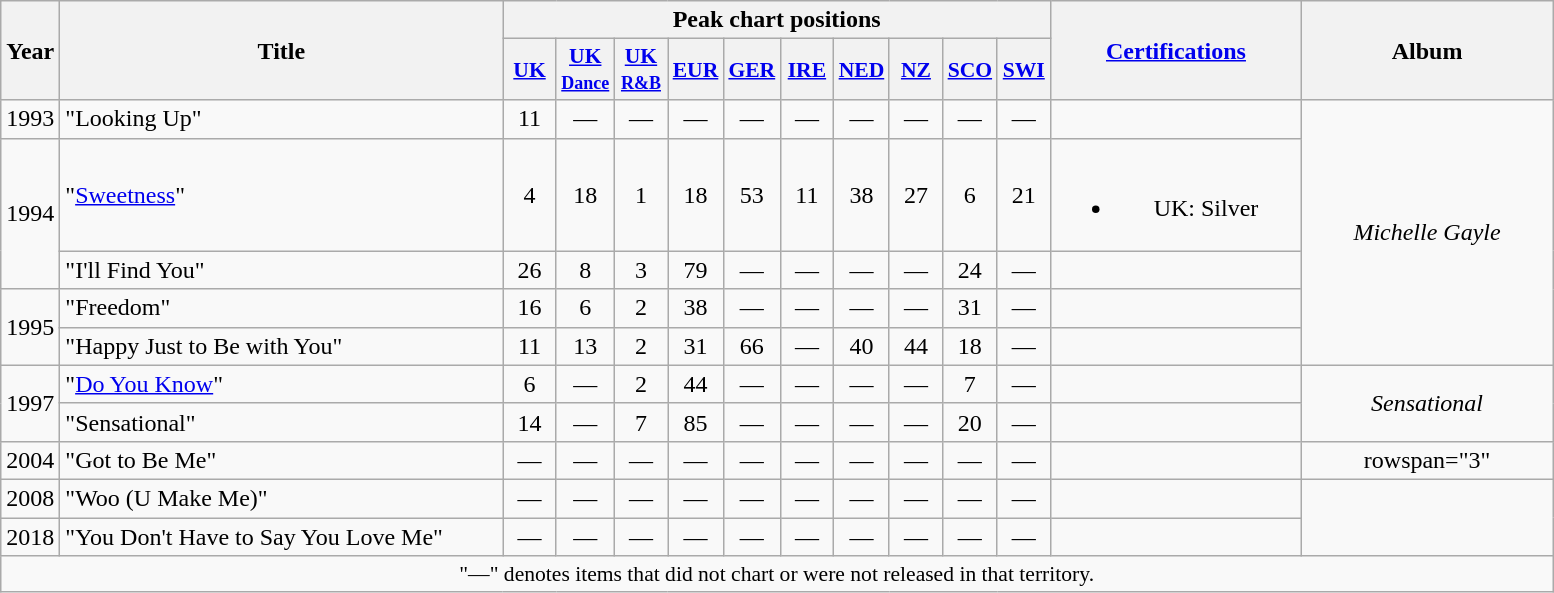<table class="wikitable" style="text-align:center;">
<tr>
<th rowspan="2" style="width:2em;">Year</th>
<th rowspan="2" style="width:18em;">Title</th>
<th colspan="10">Peak chart positions</th>
<th rowspan="2" style="width:10em;"><a href='#'>Certifications</a></th>
<th rowspan="2" style="width:10em;">Album</th>
</tr>
<tr>
<th style="width:2em;font-size:90%;"><a href='#'>UK</a><br></th>
<th style="width:2em;font-size:90%;"><a href='#'>UK<br><small>Dance</small></a><br></th>
<th style="width:2em;font-size:90%;"><a href='#'>UK<br><small>R&B</small></a><br></th>
<th style="width:2em;font-size:90%;"><a href='#'>EUR</a><br></th>
<th style="width:2em;font-size:90%;"><a href='#'>GER</a><br></th>
<th style="width:2em;font-size:90%;"><a href='#'>IRE</a><br></th>
<th style="width:2em;font-size:90%;"><a href='#'>NED</a><br></th>
<th style="width:2em;font-size:90%;"><a href='#'>NZ</a><br></th>
<th style="width:2em;font-size:90%;"><a href='#'>SCO</a><br></th>
<th style="width:2em;font-size:90%;"><a href='#'>SWI</a><br></th>
</tr>
<tr>
<td>1993</td>
<td style="text-align:left;">"Looking Up"</td>
<td>11</td>
<td>—</td>
<td>—</td>
<td>—</td>
<td>—</td>
<td>—</td>
<td>—</td>
<td>—</td>
<td>—</td>
<td>—</td>
<td></td>
<td rowspan="5"><em>Michelle Gayle</em></td>
</tr>
<tr>
<td rowspan="2">1994</td>
<td style="text-align:left;">"<a href='#'>Sweetness</a>"</td>
<td>4</td>
<td>18</td>
<td>1</td>
<td>18</td>
<td>53</td>
<td>11</td>
<td>38</td>
<td>27</td>
<td>6</td>
<td>21</td>
<td><br><ul><li>UK: Silver</li></ul></td>
</tr>
<tr>
<td style="text-align:left;">"I'll Find You"</td>
<td>26</td>
<td>8</td>
<td>3</td>
<td>79</td>
<td>—</td>
<td>—</td>
<td>—</td>
<td>—</td>
<td>24</td>
<td>—</td>
<td></td>
</tr>
<tr>
<td rowspan="2">1995</td>
<td style="text-align:left;">"Freedom"</td>
<td>16</td>
<td>6</td>
<td>2</td>
<td>38</td>
<td>—</td>
<td>—</td>
<td>—</td>
<td>—</td>
<td>31</td>
<td>—</td>
<td></td>
</tr>
<tr>
<td style="text-align:left;">"Happy Just to Be with You"</td>
<td>11</td>
<td>13</td>
<td>2</td>
<td>31</td>
<td>66</td>
<td>—</td>
<td>40</td>
<td>44</td>
<td>18</td>
<td>—</td>
<td></td>
</tr>
<tr>
<td rowspan="2">1997</td>
<td style="text-align:left;">"<a href='#'>Do You Know</a>"</td>
<td>6</td>
<td>—</td>
<td>2</td>
<td>44</td>
<td>—</td>
<td>—</td>
<td>—</td>
<td>—</td>
<td>7</td>
<td>—</td>
<td></td>
<td rowspan="2"><em>Sensational</em></td>
</tr>
<tr>
<td style="text-align:left;">"Sensational"</td>
<td>14</td>
<td>—</td>
<td>7</td>
<td>85</td>
<td>—</td>
<td>—</td>
<td>—</td>
<td>—</td>
<td>20</td>
<td>—</td>
<td></td>
</tr>
<tr>
<td>2004</td>
<td style="text-align:left;">"Got to Be Me"</td>
<td>—</td>
<td>—</td>
<td>—</td>
<td>—</td>
<td>—</td>
<td>—</td>
<td>—</td>
<td>—</td>
<td>—</td>
<td>—</td>
<td></td>
<td>rowspan="3" </td>
</tr>
<tr>
<td>2008</td>
<td style="text-align:left;">"Woo (U Make Me)"</td>
<td>—</td>
<td>—</td>
<td>—</td>
<td>—</td>
<td>—</td>
<td>—</td>
<td>—</td>
<td>—</td>
<td>—</td>
<td>—</td>
<td></td>
</tr>
<tr>
<td>2018</td>
<td style="text-align:left;">"You Don't Have to Say You Love Me"</td>
<td>—</td>
<td>—</td>
<td>—</td>
<td>—</td>
<td>—</td>
<td>—</td>
<td>—</td>
<td>—</td>
<td>—</td>
<td>—</td>
<td></td>
</tr>
<tr>
<td colspan="15" style="font-size:90%">"—" denotes items that did not chart or were not released in that territory.</td>
</tr>
</table>
